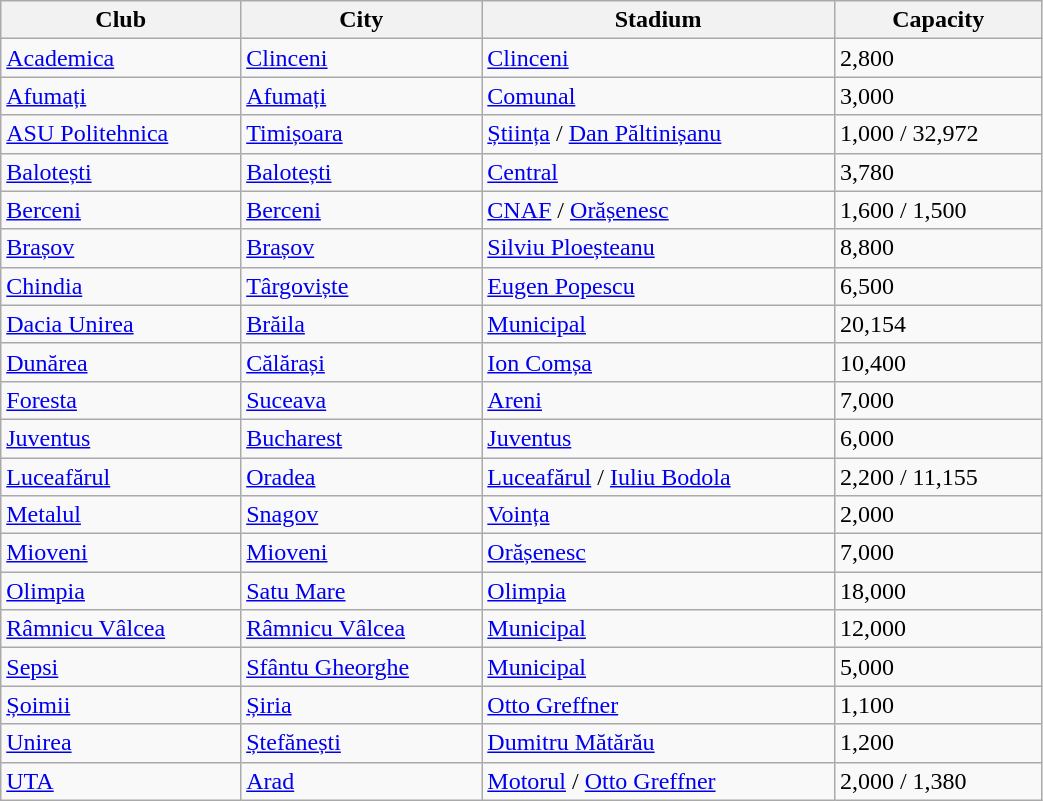<table class="wikitable sortable" width="55%">
<tr>
<th>Club</th>
<th>City</th>
<th>Stadium</th>
<th>Capacity</th>
</tr>
<tr>
<td><a href='#'>Academica</a></td>
<td><a href='#'>Clinceni</a></td>
<td><a href='#'>Clinceni</a></td>
<td>2,800</td>
</tr>
<tr>
<td><a href='#'>Afumați</a></td>
<td><a href='#'>Afumați</a></td>
<td><a href='#'>Comunal</a></td>
<td>3,000</td>
</tr>
<tr>
<td><a href='#'>ASU Politehnica</a></td>
<td><a href='#'>Timișoara</a></td>
<td><a href='#'>Știința</a> / <a href='#'>Dan Păltinișanu</a></td>
<td>1,000 / 32,972</td>
</tr>
<tr>
<td><a href='#'>Balotești</a></td>
<td><a href='#'>Balotești</a></td>
<td><a href='#'>Central</a></td>
<td>3,780</td>
</tr>
<tr>
<td><a href='#'>Berceni</a></td>
<td><a href='#'>Berceni</a></td>
<td><a href='#'>CNAF</a> / <a href='#'>Orășenesc</a></td>
<td>1,600 / 1,500</td>
</tr>
<tr>
<td><a href='#'>Brașov</a></td>
<td><a href='#'>Brașov</a></td>
<td><a href='#'>Silviu Ploeșteanu</a></td>
<td>8,800</td>
</tr>
<tr>
<td><a href='#'>Chindia</a></td>
<td><a href='#'>Târgoviște</a></td>
<td><a href='#'>Eugen Popescu</a></td>
<td>6,500</td>
</tr>
<tr>
<td><a href='#'>Dacia Unirea</a></td>
<td><a href='#'>Brăila</a></td>
<td><a href='#'>Municipal</a></td>
<td>20,154</td>
</tr>
<tr>
<td><a href='#'>Dunărea</a></td>
<td><a href='#'>Călărași</a></td>
<td><a href='#'>Ion Comșa</a></td>
<td>10,400</td>
</tr>
<tr>
<td><a href='#'>Foresta</a></td>
<td><a href='#'>Suceava</a></td>
<td><a href='#'>Areni</a></td>
<td>7,000</td>
</tr>
<tr>
<td><a href='#'>Juventus</a></td>
<td><a href='#'>Bucharest</a></td>
<td><a href='#'>Juventus</a></td>
<td>6,000</td>
</tr>
<tr>
<td><a href='#'>Luceafărul</a></td>
<td><a href='#'>Oradea</a></td>
<td><a href='#'>Luceafărul</a> / <a href='#'>Iuliu Bodola</a></td>
<td>2,200 / 11,155</td>
</tr>
<tr>
<td><a href='#'>Metalul</a></td>
<td><a href='#'>Snagov</a></td>
<td><a href='#'>Voința</a></td>
<td>2,000</td>
</tr>
<tr>
<td><a href='#'>Mioveni</a></td>
<td><a href='#'>Mioveni</a></td>
<td><a href='#'>Orășenesc</a></td>
<td>7,000</td>
</tr>
<tr>
<td><a href='#'>Olimpia</a></td>
<td><a href='#'>Satu Mare</a></td>
<td><a href='#'>Olimpia</a></td>
<td>18,000</td>
</tr>
<tr>
<td><a href='#'>Râmnicu Vâlcea</a></td>
<td><a href='#'>Râmnicu Vâlcea</a></td>
<td><a href='#'>Municipal</a></td>
<td>12,000</td>
</tr>
<tr>
<td><a href='#'>Sepsi</a></td>
<td><a href='#'>Sfântu Gheorghe</a></td>
<td><a href='#'>Municipal</a></td>
<td>5,000</td>
</tr>
<tr>
<td><a href='#'>Șoimii</a></td>
<td><a href='#'>Șiria</a></td>
<td><a href='#'>Otto Greffner</a></td>
<td>1,100</td>
</tr>
<tr>
<td><a href='#'>Unirea</a></td>
<td><a href='#'>Ștefănești</a></td>
<td><a href='#'>Dumitru Mătărău</a></td>
<td>1,200</td>
</tr>
<tr>
<td><a href='#'>UTA</a></td>
<td><a href='#'>Arad</a></td>
<td><a href='#'>Motorul</a> / <a href='#'>Otto Greffner</a></td>
<td>2,000 / 1,380</td>
</tr>
</table>
